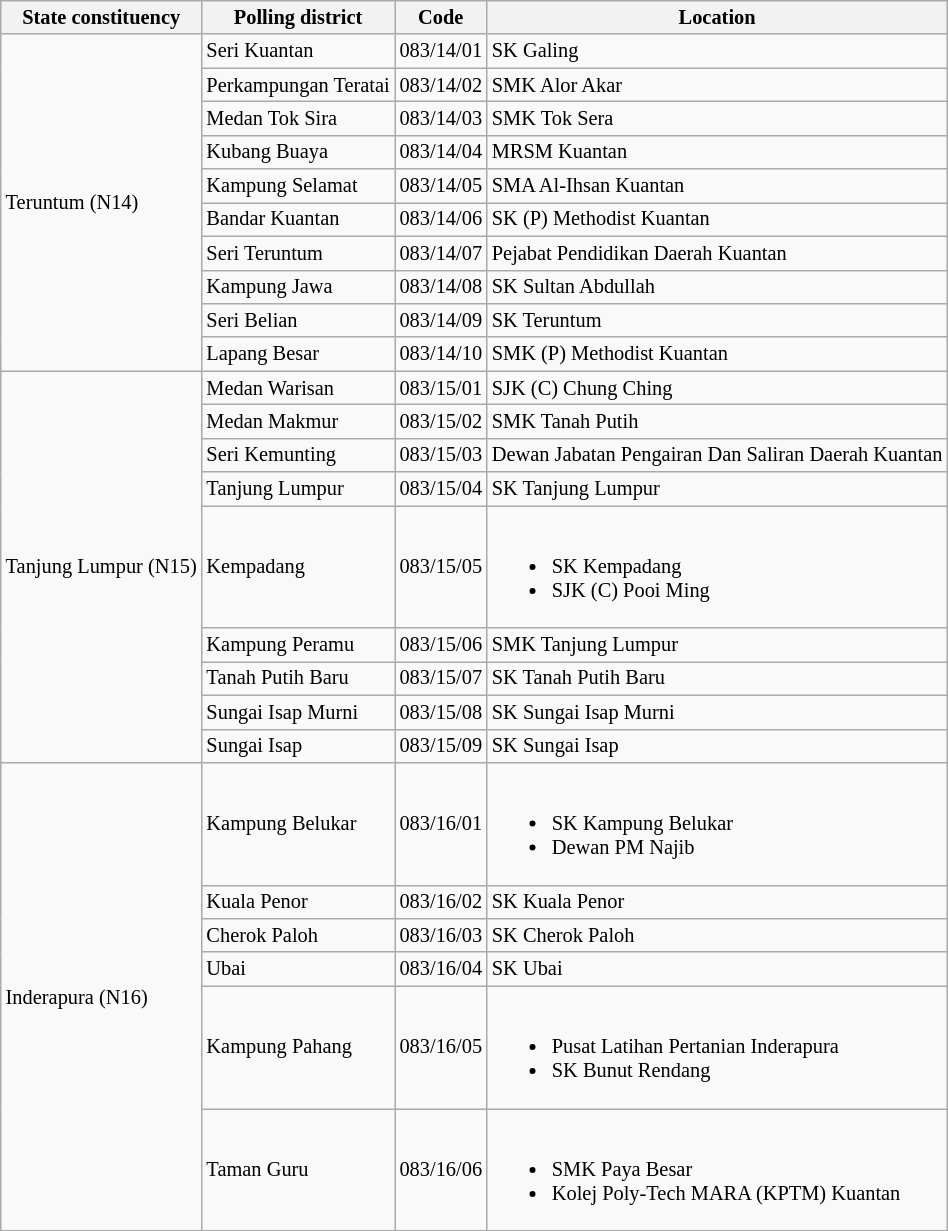<table class="wikitable sortable mw-collapsible" style="white-space:nowrap;font-size:85%">
<tr>
<th>State constituency</th>
<th>Polling district</th>
<th>Code</th>
<th>Location</th>
</tr>
<tr>
<td rowspan="10">Teruntum (N14)</td>
<td>Seri Kuantan</td>
<td>083/14/01</td>
<td>SK Galing</td>
</tr>
<tr>
<td>Perkampungan Teratai</td>
<td>083/14/02</td>
<td>SMK Alor Akar</td>
</tr>
<tr>
<td>Medan Tok Sira</td>
<td>083/14/03</td>
<td>SMK Tok Sera</td>
</tr>
<tr>
<td>Kubang Buaya</td>
<td>083/14/04</td>
<td>MRSM Kuantan</td>
</tr>
<tr>
<td>Kampung Selamat</td>
<td>083/14/05</td>
<td>SMA Al-Ihsan Kuantan</td>
</tr>
<tr>
<td>Bandar Kuantan</td>
<td>083/14/06</td>
<td>SK (P) Methodist Kuantan</td>
</tr>
<tr>
<td>Seri Teruntum</td>
<td>083/14/07</td>
<td>Pejabat Pendidikan Daerah Kuantan</td>
</tr>
<tr>
<td>Kampung Jawa</td>
<td>083/14/08</td>
<td>SK Sultan Abdullah</td>
</tr>
<tr>
<td>Seri Belian</td>
<td>083/14/09</td>
<td>SK Teruntum</td>
</tr>
<tr>
<td>Lapang Besar</td>
<td>083/14/10</td>
<td>SMK (P) Methodist Kuantan</td>
</tr>
<tr>
<td rowspan="9">Tanjung Lumpur (N15)</td>
<td>Medan Warisan</td>
<td>083/15/01</td>
<td>SJK (C) Chung Ching</td>
</tr>
<tr>
<td>Medan Makmur</td>
<td>083/15/02</td>
<td>SMK Tanah Putih</td>
</tr>
<tr>
<td>Seri Kemunting</td>
<td>083/15/03</td>
<td>Dewan Jabatan Pengairan Dan Saliran Daerah Kuantan</td>
</tr>
<tr>
<td>Tanjung Lumpur</td>
<td>083/15/04</td>
<td>SK Tanjung Lumpur</td>
</tr>
<tr>
<td>Kempadang</td>
<td>083/15/05</td>
<td><br><ul><li>SK Kempadang</li><li>SJK (C) Pooi Ming</li></ul></td>
</tr>
<tr>
<td>Kampung Peramu</td>
<td>083/15/06</td>
<td>SMK Tanjung Lumpur</td>
</tr>
<tr>
<td>Tanah Putih Baru</td>
<td>083/15/07</td>
<td>SK Tanah Putih Baru</td>
</tr>
<tr>
<td>Sungai Isap Murni</td>
<td>083/15/08</td>
<td>SK Sungai Isap Murni</td>
</tr>
<tr>
<td>Sungai Isap</td>
<td>083/15/09</td>
<td>SK Sungai Isap</td>
</tr>
<tr>
<td rowspan="6">Inderapura (N16)</td>
<td>Kampung Belukar</td>
<td>083/16/01</td>
<td><br><ul><li>SK Kampung Belukar</li><li>Dewan PM Najib</li></ul></td>
</tr>
<tr>
<td>Kuala Penor</td>
<td>083/16/02</td>
<td>SK Kuala Penor</td>
</tr>
<tr>
<td>Cherok Paloh</td>
<td>083/16/03</td>
<td>SK Cherok Paloh</td>
</tr>
<tr>
<td>Ubai</td>
<td>083/16/04</td>
<td>SK Ubai</td>
</tr>
<tr>
<td>Kampung Pahang</td>
<td>083/16/05</td>
<td><br><ul><li>Pusat Latihan Pertanian Inderapura</li><li>SK Bunut Rendang</li></ul></td>
</tr>
<tr>
<td>Taman Guru</td>
<td>083/16/06</td>
<td><br><ul><li>SMK Paya Besar</li><li>Kolej Poly-Tech MARA (KPTM) Kuantan</li></ul></td>
</tr>
</table>
